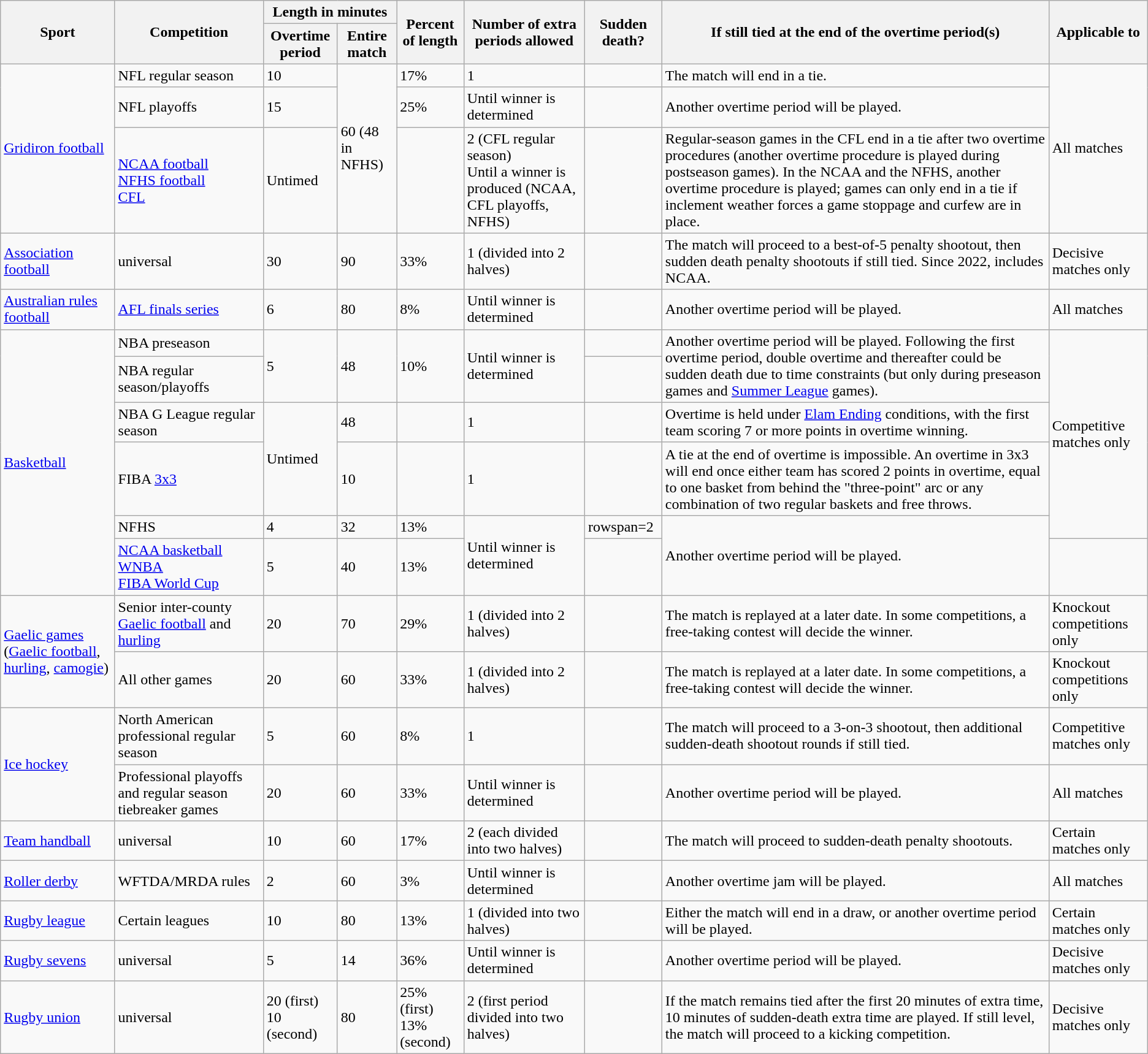<table class=wikitable>
<tr>
<th rowspan=2>Sport</th>
<th rowspan=2>Competition</th>
<th colspan=2>Length in minutes</th>
<th rowspan=2>Percent of length</th>
<th rowspan=2>Number of extra periods allowed</th>
<th rowspan=2>Sudden death?</th>
<th rowspan=2>If still tied at the end of the overtime period(s)</th>
<th rowspan=2>Applicable to</th>
</tr>
<tr>
<th>Overtime period</th>
<th>Entire match</th>
</tr>
<tr>
<td rowspan=3><a href='#'>Gridiron football</a></td>
<td>NFL regular season</td>
<td>10</td>
<td rowspan=3>60 (48 in NFHS)</td>
<td>17%</td>
<td>1</td>
<td></td>
<td>The match will end in a tie.</td>
<td rowspan=3>All matches</td>
</tr>
<tr>
<td>NFL playoffs</td>
<td>15</td>
<td>25%</td>
<td>Until winner is determined</td>
<td></td>
<td>Another overtime period will be played.</td>
</tr>
<tr>
<td><a href='#'>NCAA football</a> <br> <a href='#'>NFHS football</a> <br> <a href='#'>CFL</a></td>
<td>Untimed</td>
<td></td>
<td>2 (CFL regular season) <br> Until a winner is produced (NCAA, CFL playoffs, NFHS)</td>
<td></td>
<td>Regular-season games in the CFL end in a tie after two overtime procedures (another overtime procedure is played during postseason games). In the NCAA and the NFHS, another overtime procedure is played; games can only end in a tie if inclement weather forces a game stoppage and curfew are in place.</td>
</tr>
<tr>
<td><a href='#'>Association football</a></td>
<td>universal</td>
<td>30</td>
<td>90</td>
<td>33%</td>
<td>1 (divided into 2 halves)</td>
<td></td>
<td>The match will proceed to a best-of-5 penalty shootout, then sudden death penalty shootouts if still tied. Since 2022, includes NCAA.</td>
<td>Decisive matches only</td>
</tr>
<tr>
<td><a href='#'>Australian rules football</a></td>
<td><a href='#'>AFL finals series</a></td>
<td>6</td>
<td>80</td>
<td>8%</td>
<td>Until winner is determined</td>
<td></td>
<td>Another overtime period will be played.</td>
<td>All matches</td>
</tr>
<tr>
<td rowspan=6><a href='#'>Basketball</a></td>
<td>NBA preseason</td>
<td rowspan=2>5</td>
<td rowspan=2>48</td>
<td rowspan=2>10%</td>
<td rowspan=2>Until winner is determined</td>
<td></td>
<td rowspan=2>Another overtime period will be played. Following the first overtime period, double overtime and thereafter could be sudden death due to time constraints (but only during preseason games and <a href='#'>Summer League</a> games).</td>
<td rowspan=5>Competitive matches only</td>
</tr>
<tr>
<td>NBA regular season/playoffs</td>
<td></td>
</tr>
<tr>
<td>NBA G League regular season</td>
<td rowspan=2>Untimed</td>
<td>48</td>
<td></td>
<td>1</td>
<td></td>
<td>Overtime is held under <a href='#'>Elam Ending</a> conditions, with the first team scoring 7 or more points in overtime winning.</td>
</tr>
<tr>
<td>FIBA <a href='#'>3x3</a></td>
<td>10</td>
<td></td>
<td>1</td>
<td></td>
<td>A tie at the end of overtime is impossible. An overtime in 3x3 will end once either team has scored 2 points in overtime, equal to one basket from behind the "three-point" arc or any combination of two regular baskets and free throws.</td>
</tr>
<tr>
<td>NFHS</td>
<td>4</td>
<td>32</td>
<td>13%</td>
<td rowspan=2>Until winner is determined</td>
<td>rowspan=2 </td>
<td rowspan=2>Another overtime period will be played.</td>
</tr>
<tr>
<td><a href='#'>NCAA basketball</a> <br> <a href='#'>WNBA</a> <br> <a href='#'>FIBA World Cup</a></td>
<td>5</td>
<td>40</td>
<td>13%</td>
</tr>
<tr>
<td rowspan=2><a href='#'>Gaelic games</a> (<a href='#'>Gaelic football</a>, <a href='#'>hurling</a>, <a href='#'>camogie</a>)</td>
<td>Senior inter-county <a href='#'>Gaelic football</a> and <a href='#'>hurling</a></td>
<td>20</td>
<td>70</td>
<td>29%</td>
<td>1 (divided into 2 halves)</td>
<td></td>
<td>The match is replayed at a later date. In some competitions, a free-taking contest will decide the winner.</td>
<td>Knockout competitions only</td>
</tr>
<tr>
<td>All other games</td>
<td>20</td>
<td>60</td>
<td>33%</td>
<td>1 (divided into 2 halves)</td>
<td></td>
<td>The match is replayed at a later date. In some competitions, a free-taking contest will decide the winner.</td>
<td>Knockout competitions only</td>
</tr>
<tr>
<td rowspan=2><a href='#'>Ice hockey</a></td>
<td>North American professional regular season</td>
<td>5</td>
<td>60</td>
<td>8%</td>
<td>1</td>
<td></td>
<td>The match will proceed to a 3-on-3 shootout, then additional sudden-death shootout rounds if still tied.</td>
<td>Competitive matches only</td>
</tr>
<tr>
<td>Professional playoffs and regular season tiebreaker games</td>
<td>20</td>
<td>60</td>
<td>33%</td>
<td>Until winner is determined</td>
<td></td>
<td>Another overtime period will be played.</td>
<td>All matches</td>
</tr>
<tr>
<td><a href='#'>Team handball</a></td>
<td>universal</td>
<td>10</td>
<td>60</td>
<td>17%</td>
<td>2 (each divided into two halves)</td>
<td></td>
<td>The match will proceed to sudden-death penalty shootouts.</td>
<td>Certain matches only</td>
</tr>
<tr>
<td><a href='#'>Roller derby</a></td>
<td>WFTDA/MRDA rules</td>
<td>2</td>
<td>60</td>
<td>3%</td>
<td>Until winner is determined</td>
<td></td>
<td>Another overtime jam will be played.</td>
<td>All matches</td>
</tr>
<tr>
<td><a href='#'>Rugby league</a></td>
<td>Certain leagues</td>
<td>10</td>
<td>80</td>
<td>13%</td>
<td>1 (divided into two halves)</td>
<td></td>
<td>Either the match will end in a draw, or another overtime period will be played.</td>
<td>Certain matches only</td>
</tr>
<tr>
<td><a href='#'>Rugby sevens</a></td>
<td>universal</td>
<td>5</td>
<td>14</td>
<td>36%</td>
<td>Until winner is determined</td>
<td></td>
<td>Another overtime period will be played.</td>
<td>Decisive matches only</td>
</tr>
<tr>
<td><a href='#'>Rugby union</a></td>
<td>universal</td>
<td>20 (first)<br>10 (second)</td>
<td>80</td>
<td>25% (first)<br>13% (second)</td>
<td>2 (first period divided into two halves)</td>
<td></td>
<td>If the match remains tied after the first 20 minutes of extra time, 10 minutes of sudden-death extra time are played. If still level, the match will proceed to a kicking competition.</td>
<td>Decisive matches only</td>
</tr>
</table>
